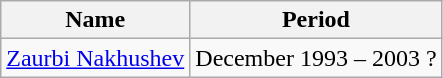<table class="wikitable">
<tr>
<th>Name</th>
<th>Period</th>
</tr>
<tr>
<td><a href='#'>Zaurbi Nakhushev</a></td>
<td>December 1993 – 2003 ?</td>
</tr>
</table>
